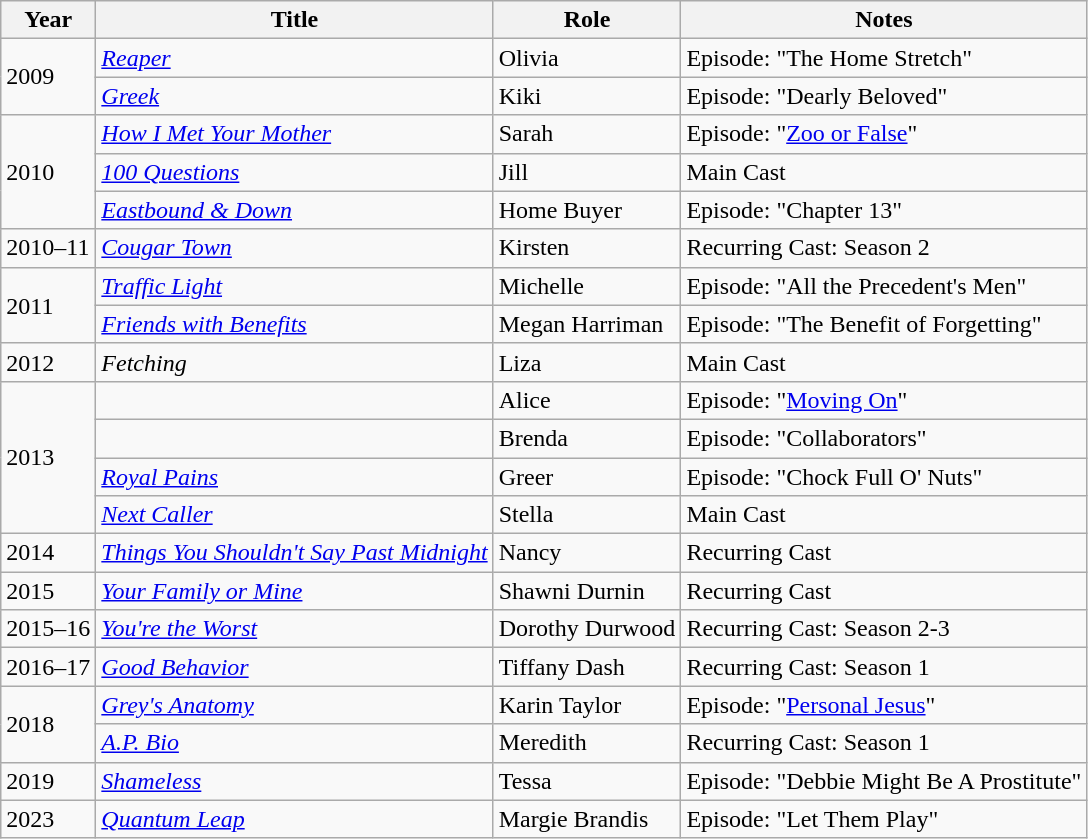<table class="wikitable sortable">
<tr>
<th>Year</th>
<th>Title</th>
<th>Role</th>
<th>Notes</th>
</tr>
<tr>
<td rowspan="2">2009</td>
<td><em><a href='#'>Reaper</a></em></td>
<td>Olivia</td>
<td>Episode: "The Home Stretch"</td>
</tr>
<tr>
<td><em><a href='#'>Greek</a></em></td>
<td>Kiki</td>
<td>Episode: "Dearly Beloved"</td>
</tr>
<tr>
<td rowspan="3">2010</td>
<td><em><a href='#'>How I Met Your Mother</a></em></td>
<td>Sarah</td>
<td>Episode: "<a href='#'>Zoo or False</a>"</td>
</tr>
<tr>
<td><em><a href='#'>100 Questions</a></em></td>
<td>Jill</td>
<td>Main Cast</td>
</tr>
<tr>
<td><em><a href='#'>Eastbound & Down</a></em></td>
<td>Home Buyer</td>
<td>Episode: "Chapter 13"</td>
</tr>
<tr>
<td>2010–11</td>
<td><em><a href='#'>Cougar Town</a></em></td>
<td>Kirsten</td>
<td>Recurring Cast: Season 2</td>
</tr>
<tr>
<td rowspan="2">2011</td>
<td><em><a href='#'>Traffic Light</a></em></td>
<td>Michelle</td>
<td>Episode: "All the Precedent's Men"</td>
</tr>
<tr>
<td><em><a href='#'>Friends with Benefits</a></em></td>
<td>Megan Harriman</td>
<td>Episode: "The Benefit of Forgetting"</td>
</tr>
<tr>
<td>2012</td>
<td><em>Fetching</em></td>
<td>Liza</td>
<td>Main Cast</td>
</tr>
<tr>
<td rowspan="4">2013</td>
<td><em></em></td>
<td>Alice</td>
<td>Episode: "<a href='#'>Moving On</a>"</td>
</tr>
<tr>
<td><em></em></td>
<td>Brenda</td>
<td>Episode: "Collaborators"</td>
</tr>
<tr>
<td><em><a href='#'>Royal Pains</a></em></td>
<td>Greer</td>
<td>Episode: "Chock Full O' Nuts"</td>
</tr>
<tr>
<td><em><a href='#'>Next Caller</a></em></td>
<td>Stella</td>
<td>Main Cast</td>
</tr>
<tr>
<td>2014</td>
<td><em><a href='#'>Things You Shouldn't Say Past Midnight</a></em></td>
<td>Nancy</td>
<td>Recurring Cast</td>
</tr>
<tr>
<td>2015</td>
<td><em><a href='#'>Your Family or Mine</a></em></td>
<td>Shawni Durnin</td>
<td>Recurring Cast</td>
</tr>
<tr>
<td>2015–16</td>
<td><em><a href='#'>You're the Worst</a></em></td>
<td>Dorothy Durwood</td>
<td>Recurring Cast: Season 2-3</td>
</tr>
<tr>
<td>2016–17</td>
<td><em><a href='#'>Good Behavior</a></em></td>
<td>Tiffany Dash</td>
<td>Recurring Cast: Season 1</td>
</tr>
<tr>
<td rowspan="2">2018</td>
<td><em><a href='#'>Grey's Anatomy</a></em></td>
<td>Karin Taylor</td>
<td>Episode: "<a href='#'>Personal Jesus</a>"</td>
</tr>
<tr>
<td><em><a href='#'>A.P. Bio</a></em></td>
<td>Meredith</td>
<td>Recurring Cast: Season 1</td>
</tr>
<tr>
<td>2019</td>
<td><em><a href='#'>Shameless</a></em></td>
<td>Tessa</td>
<td>Episode: "Debbie Might Be A Prostitute"</td>
</tr>
<tr>
<td>2023</td>
<td><em><a href='#'>Quantum Leap</a></em></td>
<td>Margie Brandis</td>
<td>Episode: "Let Them Play"</td>
</tr>
</table>
